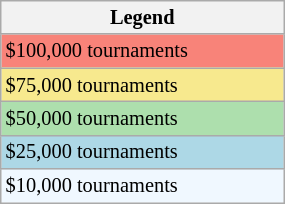<table class="wikitable" style="font-size:85%;" width=15%>
<tr>
<th>Legend</th>
</tr>
<tr bgcolor="#F88379">
<td>$100,000 tournaments</td>
</tr>
<tr bgcolor="#F7E98E">
<td>$75,000 tournaments</td>
</tr>
<tr bgcolor="#ADDFAD">
<td>$50,000 tournaments</td>
</tr>
<tr bgcolor="lightblue">
<td>$25,000 tournaments</td>
</tr>
<tr bgcolor="#f0f8ff">
<td>$10,000 tournaments</td>
</tr>
</table>
